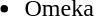<table width="50%">
<tr>
<td><br><ul><li>Omeka</li></ul></td>
</tr>
</table>
